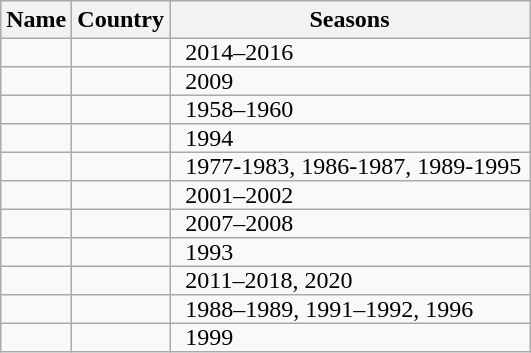<table class="wikitable sortable" style="text-align:center style="font-size: 85%; line-height: 23px">
<tr>
<th scope=col>Name</th>
<th scope=col>Country</th>
<th scope=col>Seasons</th>
</tr>
<tr>
<td align="left" style="padding: 0px 5px 0px 10px"></td>
<td align="left"></td>
<td style="padding: 0px 5px 0px 10px">2014–2016</td>
</tr>
<tr>
<td align="left" style="padding: 0px 5px 0px 10px"></td>
<td align="left"></td>
<td style="padding: 0px 5px 0px 10px">2009</td>
</tr>
<tr>
<td align="left" style="padding: 0px 5px 0px 10px"></td>
<td align="left"></td>
<td style="padding: 0px 5px 0px 10px">1958–1960</td>
</tr>
<tr>
<td align="left" style="padding: 0px 5px 0px 10px"></td>
<td align="left"></td>
<td style="padding: 0px 5px 0px 10px">1994</td>
</tr>
<tr>
<td align="left" style="padding: 0px 5px 0px 10px"></td>
<td align="left"></td>
<td style="padding: 0px 5px 0px 10px">1977-1983, 1986-1987, 1989-1995</td>
</tr>
<tr>
<td align="left" style="padding: 0px 5px 0px 10px"></td>
<td align="left"></td>
<td style="padding: 0px 5px 0px 10px">2001–2002</td>
</tr>
<tr>
<td align="left" style="padding: 0px 5px 0px 10px"></td>
<td align="left"></td>
<td style="padding: 0px 5px 0px 10px">2007–2008</td>
</tr>
<tr>
<td align="left" style="padding: 0px 5px 0px 10px"></td>
<td align="left"></td>
<td style="padding: 0px 5px 0px 10px">1993</td>
</tr>
<tr>
<td align="left" style="padding: 0px 5px 0px 10px"></td>
<td align="left"></td>
<td style="padding: 0px 5px 0px 10px">2011–2018, 2020</td>
</tr>
<tr>
<td align="left" style="padding: 0px 5px 0px 10px"></td>
<td align="left"></td>
<td style="padding: 0px 5px 0px 10px">1988–1989, 1991–1992, 1996</td>
</tr>
<tr>
<td align="left" style="padding: 0px 5px 0px 10px"></td>
<td align="left"></td>
<td style="padding: 0px 5px 0px 10px">1999</td>
</tr>
</table>
